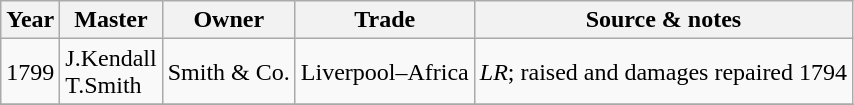<table class=" wikitable">
<tr>
<th>Year</th>
<th>Master</th>
<th>Owner</th>
<th>Trade</th>
<th>Source & notes</th>
</tr>
<tr>
<td>1799</td>
<td>J.Kendall<br>T.Smith</td>
<td>Smith & Co.</td>
<td>Liverpool–Africa</td>
<td><em>LR</em>; raised and damages repaired 1794</td>
</tr>
<tr>
</tr>
</table>
